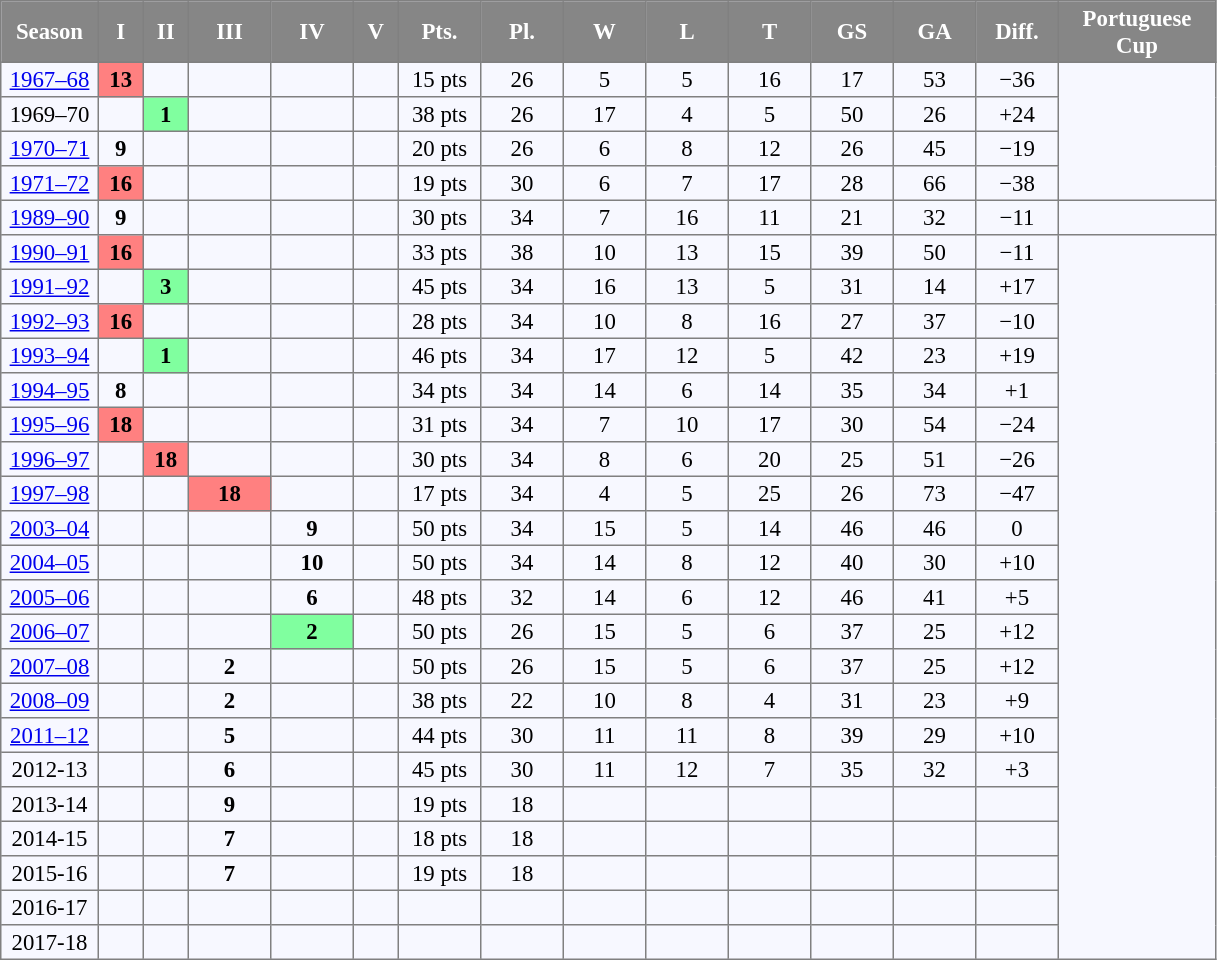<table bgcolor="#f7f8ff" cellpadding="2" cellspacing="2" border="1" style="font-size: 95%; border: gray solid 1px; border-collapse: collapse; text-align:center">
<tr bgcolor="#868686" style="color: #ffffff">
<td width="60" align="center"><strong>Season</strong></td>
<td width="25" align="center"><strong>I</strong></td>
<td width="25" align="center"><strong>II</strong></td>
<td width="50" align="center"><strong>III</strong></td>
<td width="50" align="center"><strong>IV</strong></td>
<td width="25" align="center"><strong>V</strong></td>
<td width="50" align="center"><strong>Pts.</strong></td>
<td width="50" align="center"><strong>Pl.</strong></td>
<td width="50" align="center"><strong>W</strong></td>
<td width="50" align="center"><strong>L</strong></td>
<td width="50" align="center"><strong>T</strong></td>
<td width="50" align="center"><strong>GS</strong></td>
<td width="50" align="center"><strong>GA</strong></td>
<td width="50" align="center"><strong>Diff.</strong></td>
<td width="100" align="center"><strong>Portuguese Cup</strong></td>
</tr>
<tr>
<td><a href='#'>1967–68</a></td>
<td bgcolor="#FF8080"><strong>13</strong></td>
<td></td>
<td></td>
<td></td>
<td></td>
<td>15 pts</td>
<td>26</td>
<td>5</td>
<td>5</td>
<td>16</td>
<td>17</td>
<td>53</td>
<td>−36</td>
</tr>
<tr>
<td>1969–70</td>
<td></td>
<td bgcolor="#80FF9F"><strong>1</strong></td>
<td></td>
<td></td>
<td></td>
<td>38 pts</td>
<td>26</td>
<td>17</td>
<td>4</td>
<td>5</td>
<td>50</td>
<td>26</td>
<td>+24</td>
</tr>
<tr>
<td><a href='#'>1970–71</a></td>
<td><strong>9</strong></td>
<td></td>
<td></td>
<td></td>
<td></td>
<td>20 pts</td>
<td>26</td>
<td>6</td>
<td>8</td>
<td>12</td>
<td>26</td>
<td>45</td>
<td>−19</td>
</tr>
<tr>
<td><a href='#'>1971–72</a></td>
<td bgcolor="#FF8080"><strong>16</strong></td>
<td></td>
<td></td>
<td></td>
<td></td>
<td>19 pts</td>
<td>30</td>
<td>6</td>
<td>7</td>
<td>17</td>
<td>28</td>
<td>66</td>
<td>−38</td>
</tr>
<tr>
<td><a href='#'>1989–90</a></td>
<td><strong>9</strong></td>
<td></td>
<td></td>
<td></td>
<td></td>
<td>30 pts</td>
<td>34</td>
<td>7</td>
<td>16</td>
<td>11</td>
<td>21</td>
<td>32</td>
<td>−11</td>
<td></td>
</tr>
<tr>
<td><a href='#'>1990–91</a></td>
<td bgcolor="#FF8080"><strong>16</strong></td>
<td></td>
<td></td>
<td></td>
<td></td>
<td>33 pts</td>
<td>38</td>
<td>10</td>
<td>13</td>
<td>15</td>
<td>39</td>
<td>50</td>
<td>−11</td>
</tr>
<tr>
<td><a href='#'>1991–92</a></td>
<td></td>
<td bgcolor="#80FF9F"><strong>3</strong></td>
<td></td>
<td></td>
<td></td>
<td>45 pts</td>
<td>34</td>
<td>16</td>
<td>13</td>
<td>5</td>
<td>31</td>
<td>14</td>
<td>+17</td>
</tr>
<tr>
<td><a href='#'>1992–93</a></td>
<td bgcolor="#FF8080"><strong>16</strong></td>
<td></td>
<td></td>
<td></td>
<td></td>
<td>28 pts</td>
<td>34</td>
<td>10</td>
<td>8</td>
<td>16</td>
<td>27</td>
<td>37</td>
<td>−10</td>
</tr>
<tr>
<td><a href='#'>1993–94</a></td>
<td></td>
<td bgcolor="#80FF9F"><strong>1</strong></td>
<td></td>
<td></td>
<td></td>
<td>46 pts</td>
<td>34</td>
<td>17</td>
<td>12</td>
<td>5</td>
<td>42</td>
<td>23</td>
<td>+19</td>
</tr>
<tr>
<td><a href='#'>1994–95</a></td>
<td><strong>8</strong></td>
<td></td>
<td></td>
<td></td>
<td></td>
<td>34 pts</td>
<td>34</td>
<td>14</td>
<td>6</td>
<td>14</td>
<td>35</td>
<td>34</td>
<td>+1</td>
</tr>
<tr>
<td><a href='#'>1995–96</a></td>
<td bgcolor="#FF8080"><strong>18</strong></td>
<td></td>
<td></td>
<td></td>
<td></td>
<td>31 pts</td>
<td>34</td>
<td>7</td>
<td>10</td>
<td>17</td>
<td>30</td>
<td>54</td>
<td>−24</td>
</tr>
<tr>
<td><a href='#'>1996–97</a></td>
<td></td>
<td bgcolor="#FF8080"><strong>18</strong></td>
<td></td>
<td></td>
<td></td>
<td>30 pts</td>
<td>34</td>
<td>8</td>
<td>6</td>
<td>20</td>
<td>25</td>
<td>51</td>
<td>−26</td>
</tr>
<tr>
<td><a href='#'>1997–98</a></td>
<td></td>
<td></td>
<td bgcolor="#FF8080"><strong>18</strong></td>
<td></td>
<td></td>
<td>17 pts</td>
<td>34</td>
<td>4</td>
<td>5</td>
<td>25</td>
<td>26</td>
<td>73</td>
<td>−47</td>
</tr>
<tr>
<td><a href='#'>2003–04</a></td>
<td></td>
<td></td>
<td></td>
<td><strong>9</strong></td>
<td></td>
<td>50 pts</td>
<td>34</td>
<td>15</td>
<td>5</td>
<td>14</td>
<td>46</td>
<td>46</td>
<td>0</td>
</tr>
<tr>
<td><a href='#'>2004–05</a></td>
<td></td>
<td></td>
<td></td>
<td><strong>10</strong></td>
<td></td>
<td>50 pts</td>
<td>34</td>
<td>14</td>
<td>8</td>
<td>12</td>
<td>40</td>
<td>30</td>
<td>+10</td>
</tr>
<tr>
<td><a href='#'>2005–06</a></td>
<td></td>
<td></td>
<td></td>
<td><strong>6</strong></td>
<td></td>
<td>48 pts</td>
<td>32</td>
<td>14</td>
<td>6</td>
<td>12</td>
<td>46</td>
<td>41</td>
<td>+5</td>
</tr>
<tr>
<td><a href='#'>2006–07</a></td>
<td></td>
<td></td>
<td></td>
<td bgcolor="#80FF9F"><strong>2</strong></td>
<td></td>
<td>50 pts</td>
<td>26</td>
<td>15</td>
<td>5</td>
<td>6</td>
<td>37</td>
<td>25</td>
<td>+12</td>
</tr>
<tr>
<td><a href='#'>2007–08</a></td>
<td></td>
<td></td>
<td><strong>2</strong></td>
<td></td>
<td></td>
<td>50 pts</td>
<td>26</td>
<td>15</td>
<td>5</td>
<td>6</td>
<td>37</td>
<td>25</td>
<td>+12</td>
</tr>
<tr>
<td><a href='#'>2008–09</a></td>
<td></td>
<td></td>
<td><strong>2</strong></td>
<td></td>
<td></td>
<td>38 pts</td>
<td>22</td>
<td>10</td>
<td>8</td>
<td>4</td>
<td>31</td>
<td>23</td>
<td>+9</td>
</tr>
<tr>
<td><a href='#'>2011–12</a></td>
<td></td>
<td></td>
<td><strong>5</strong></td>
<td></td>
<td></td>
<td>44 pts</td>
<td>30</td>
<td>11</td>
<td>11</td>
<td>8</td>
<td>39</td>
<td>29</td>
<td>+10</td>
</tr>
<tr>
<td>2012-13</td>
<td></td>
<td></td>
<td><strong>6</strong></td>
<td></td>
<td></td>
<td>45 pts</td>
<td>30</td>
<td>11</td>
<td>12</td>
<td>7</td>
<td>35</td>
<td>32</td>
<td>+3</td>
</tr>
<tr>
<td>2013-14</td>
<td></td>
<td></td>
<td><strong>9</strong></td>
<td></td>
<td></td>
<td>19 pts</td>
<td>18</td>
<td></td>
<td></td>
<td></td>
<td></td>
<td></td>
<td></td>
</tr>
<tr>
<td>2014-15</td>
<td></td>
<td></td>
<td><strong>7</strong></td>
<td></td>
<td></td>
<td>18 pts</td>
<td>18</td>
<td></td>
<td></td>
<td></td>
<td></td>
<td></td>
<td></td>
</tr>
<tr>
<td>2015-16</td>
<td></td>
<td></td>
<td><strong>7</strong></td>
<td></td>
<td></td>
<td>19 pts</td>
<td>18</td>
<td></td>
<td></td>
<td></td>
<td></td>
<td></td>
<td></td>
</tr>
<tr>
<td>2016-17</td>
<td></td>
<td></td>
<td></td>
<td></td>
<td></td>
<td></td>
<td></td>
<td></td>
<td></td>
<td></td>
<td></td>
<td></td>
<td></td>
</tr>
<tr>
<td>2017-18</td>
<td></td>
<td></td>
<td></td>
<td></td>
<td></td>
<td></td>
<td></td>
<td></td>
<td></td>
<td></td>
<td></td>
<td></td>
<td></td>
</tr>
</table>
